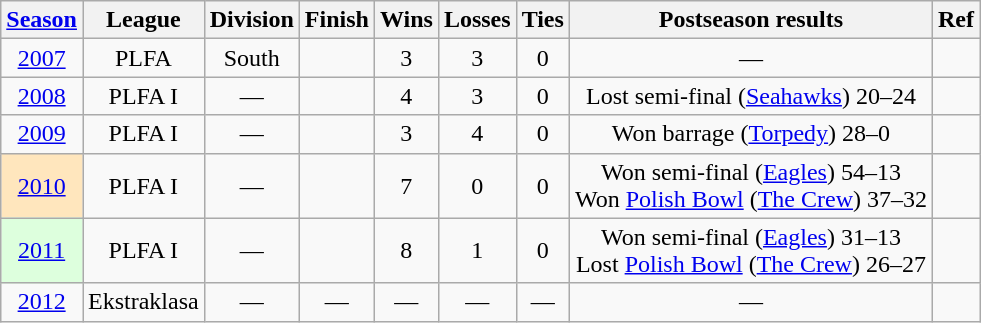<table class="wikitable sortable" style="text-align:center;">
<tr>
<th><a href='#'>Season</a></th>
<th class="unsortable">League</th>
<th>Division</th>
<th>Finish</th>
<th>Wins</th>
<th>Losses</th>
<th>Ties</th>
<th class="unsortable">Postseason results</th>
<th class="unsortable">Ref</th>
</tr>
<tr>
<td><a href='#'>2007</a></td>
<td>PLFA</td>
<td>South</td>
<td></td>
<td>3</td>
<td>3</td>
<td>0</td>
<td>—</td>
<td></td>
</tr>
<tr>
<td><a href='#'>2008</a></td>
<td>PLFA I</td>
<td>—</td>
<td></td>
<td>4</td>
<td>3</td>
<td>0</td>
<td>Lost semi-final (<a href='#'>Seahawks</a>) 20–24</td>
<td></td>
</tr>
<tr>
<td><a href='#'>2009</a></td>
<td>PLFA I</td>
<td>—</td>
<td></td>
<td>3</td>
<td>4</td>
<td>0</td>
<td>Won barrage (<a href='#'>Torpedy</a>) 28–0</td>
<td></td>
</tr>
<tr>
<td bgcolor="#FFE6BD"><a href='#'>2010</a></td>
<td>PLFA I</td>
<td>—</td>
<td></td>
<td>7</td>
<td>0</td>
<td>0</td>
<td>Won semi-final (<a href='#'>Eagles</a>) 54–13 <br>Won <a href='#'>Polish Bowl</a> (<a href='#'>The Crew</a>) 37–32</td>
<td></td>
</tr>
<tr>
<td bgcolor="#ddffdd"><a href='#'>2011</a></td>
<td>PLFA I</td>
<td>—</td>
<td></td>
<td>8</td>
<td>1</td>
<td>0</td>
<td>Won semi-final (<a href='#'>Eagles</a>) 31–13 <br>Lost <a href='#'>Polish Bowl</a> (<a href='#'>The Crew</a>) 26–27</td>
<td></td>
</tr>
<tr>
<td><a href='#'>2012</a></td>
<td>Ekstraklasa</td>
<td>—</td>
<td>—</td>
<td>—</td>
<td>—</td>
<td>—</td>
<td>—</td>
<td></td>
</tr>
</table>
